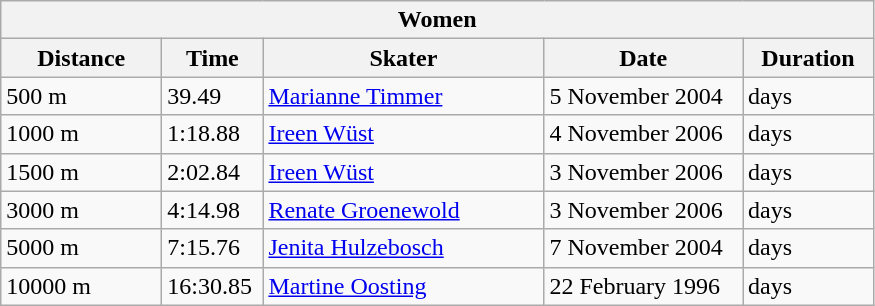<table class="wikitable">
<tr>
<th colspan="5">Women</th>
</tr>
<tr>
<th style="width:100px">Distance</th>
<th style="width:60px">Time</th>
<th style="width:180px">Skater</th>
<th style="width:125px">Date</th>
<th style="width:80px">Duration</th>
</tr>
<tr>
<td>500 m</td>
<td>39.49</td>
<td><a href='#'>Marianne Timmer</a></td>
<td>5 November 2004</td>
<td> days</td>
</tr>
<tr>
<td>1000 m</td>
<td>1:18.88</td>
<td><a href='#'>Ireen Wüst</a></td>
<td>4 November 2006</td>
<td> days</td>
</tr>
<tr>
<td>1500 m</td>
<td>2:02.84</td>
<td><a href='#'>Ireen Wüst</a></td>
<td>3 November 2006</td>
<td> days</td>
</tr>
<tr>
<td>3000 m</td>
<td>4:14.98</td>
<td><a href='#'>Renate Groenewold</a></td>
<td>3 November 2006</td>
<td> days</td>
</tr>
<tr>
<td>5000 m</td>
<td>7:15.76</td>
<td><a href='#'>Jenita Hulzebosch</a></td>
<td>7 November 2004</td>
<td> days</td>
</tr>
<tr>
<td>10000 m</td>
<td>16:30.85</td>
<td><a href='#'>Martine Oosting</a></td>
<td>22 February 1996</td>
<td> days</td>
</tr>
</table>
